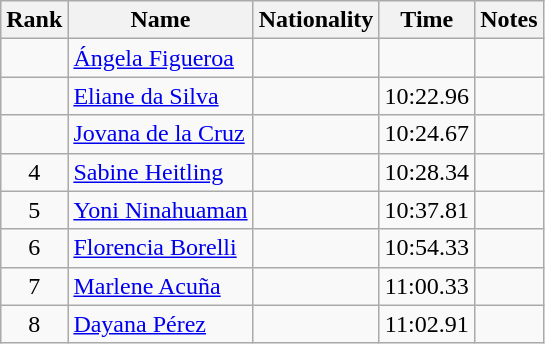<table class="wikitable sortable" style="text-align:center">
<tr>
<th>Rank</th>
<th>Name</th>
<th>Nationality</th>
<th>Time</th>
<th>Notes</th>
</tr>
<tr>
<td></td>
<td align=left><a href='#'>Ángela Figueroa</a></td>
<td align=left></td>
<td></td>
<td></td>
</tr>
<tr>
<td></td>
<td align=left><a href='#'>Eliane da Silva</a></td>
<td align=left></td>
<td>10:22.96</td>
<td></td>
</tr>
<tr>
<td></td>
<td align=left><a href='#'>Jovana de la Cruz</a></td>
<td align=left></td>
<td>10:24.67</td>
<td></td>
</tr>
<tr>
<td>4</td>
<td align=left><a href='#'>Sabine Heitling</a></td>
<td align=left></td>
<td>10:28.34</td>
<td></td>
</tr>
<tr>
<td>5</td>
<td align=left><a href='#'>Yoni Ninahuaman</a></td>
<td align=left></td>
<td>10:37.81</td>
<td></td>
</tr>
<tr>
<td>6</td>
<td align=left><a href='#'>Florencia Borelli</a></td>
<td align=left></td>
<td>10:54.33</td>
<td></td>
</tr>
<tr>
<td>7</td>
<td align=left><a href='#'>Marlene Acuña</a></td>
<td align=left></td>
<td>11:00.33</td>
<td></td>
</tr>
<tr>
<td>8</td>
<td align=left><a href='#'>Dayana Pérez</a></td>
<td align=left></td>
<td>11:02.91</td>
<td></td>
</tr>
</table>
